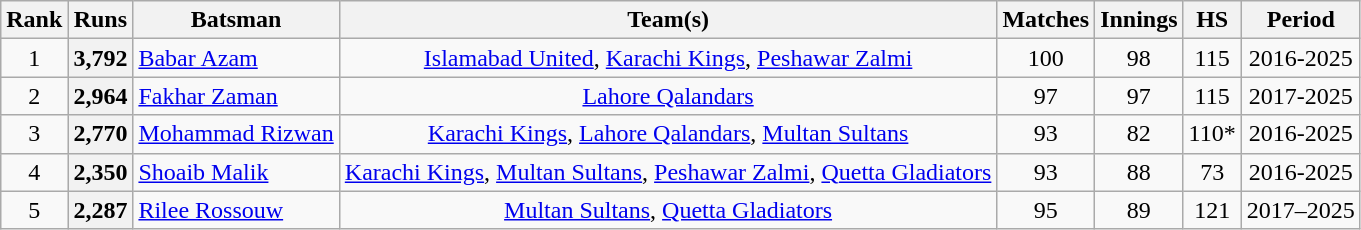<table class="wikitable" style="text-align:center;">
<tr>
<th>Rank</th>
<th>Runs</th>
<th>Batsman</th>
<th>Team(s)</th>
<th>Matches</th>
<th>Innings</th>
<th>HS</th>
<th>Period</th>
</tr>
<tr>
<td>1</td>
<th><strong>3,792</strong></th>
<td style="text-align:left"><a href='#'>Babar Azam</a></td>
<td><a href='#'>Islamabad United</a>, <a href='#'>Karachi Kings</a>, <a href='#'>Peshawar Zalmi</a></td>
<td>100</td>
<td>98</td>
<td>115</td>
<td>2016-2025</td>
</tr>
<tr>
<td>2</td>
<th><strong>2,964</strong></th>
<td style="text-align:left"><a href='#'>Fakhar Zaman</a></td>
<td><a href='#'>Lahore Qalandars</a></td>
<td>97</td>
<td>97</td>
<td>115</td>
<td>2017-2025</td>
</tr>
<tr>
<td>3</td>
<th><strong>2,770</strong></th>
<td style="text-align:left"><a href='#'>Mohammad Rizwan</a></td>
<td><a href='#'>Karachi Kings</a>, <a href='#'>Lahore Qalandars</a>, <a href='#'>Multan Sultans</a></td>
<td>93</td>
<td>82</td>
<td>110*</td>
<td>2016-2025</td>
</tr>
<tr>
<td>4</td>
<th><strong>2,350</strong></th>
<td style="text-align:left"><a href='#'>Shoaib Malik</a></td>
<td><a href='#'>Karachi Kings</a>, <a href='#'>Multan Sultans</a>, <a href='#'>Peshawar Zalmi</a>, <a href='#'>Quetta Gladiators</a></td>
<td>93</td>
<td>88</td>
<td>73</td>
<td>2016-2025</td>
</tr>
<tr>
<td>5</td>
<th><strong>2,287</strong></th>
<td style="text-align:left"><a href='#'>Rilee Rossouw</a></td>
<td><a href='#'>Multan Sultans</a>, <a href='#'>Quetta Gladiators</a></td>
<td>95</td>
<td>89</td>
<td>121</td>
<td>2017–2025</td>
</tr>
</table>
